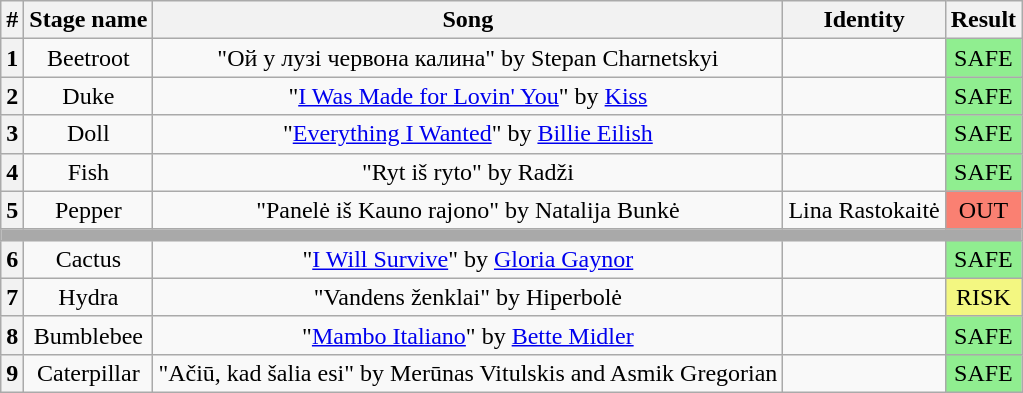<table class="wikitable plainrowheaders" style="text-align: center;">
<tr>
<th>#</th>
<th>Stage name</th>
<th>Song</th>
<th>Identity</th>
<th>Result</th>
</tr>
<tr>
<th>1</th>
<td>Beetroot</td>
<td>"Ой у лузі червона калина" by Stepan Charnetskyi</td>
<td></td>
<td bgcolor="lightgreen">SAFE</td>
</tr>
<tr>
<th>2</th>
<td>Duke</td>
<td>"<a href='#'>I Was Made for Lovin' You</a>" by <a href='#'>Kiss</a></td>
<td></td>
<td bgcolor="lightgreen">SAFE</td>
</tr>
<tr>
<th>3</th>
<td>Doll</td>
<td>"<a href='#'>Everything I Wanted</a>" by <a href='#'>Billie Eilish</a></td>
<td></td>
<td bgcolor="lightgreen">SAFE</td>
</tr>
<tr>
<th>4</th>
<td>Fish</td>
<td>"Ryt iš ryto" by Radži</td>
<td></td>
<td bgcolor="lightgreen">SAFE</td>
</tr>
<tr>
<th>5</th>
<td>Pepper</td>
<td>"Panelė iš Kauno rajono" by Natalija Bunkė</td>
<td>Lina Rastokaitė</td>
<td bgcolor="salmon">OUT</td>
</tr>
<tr>
<td colspan="5" style="background:darkgray"></td>
</tr>
<tr>
<th>6</th>
<td>Cactus</td>
<td>"<a href='#'>I Will Survive</a>" by <a href='#'>Gloria Gaynor</a></td>
<td></td>
<td bgcolor="lightgreen">SAFE</td>
</tr>
<tr>
<th>7</th>
<td>Hydra</td>
<td>"Vandens ženklai" by Hiperbolė</td>
<td></td>
<td bgcolor="#F3F781">RISK</td>
</tr>
<tr>
<th>8</th>
<td>Bumblebee</td>
<td>"<a href='#'>Mambo Italiano</a>" by <a href='#'>Bette Midler</a></td>
<td></td>
<td bgcolor="lightgreen">SAFE</td>
</tr>
<tr>
<th>9</th>
<td>Caterpillar</td>
<td>"Ačiū, kad šalia esi" by Merūnas Vitulskis and Asmik Gregorian</td>
<td></td>
<td bgcolor="lightgreen">SAFE</td>
</tr>
</table>
